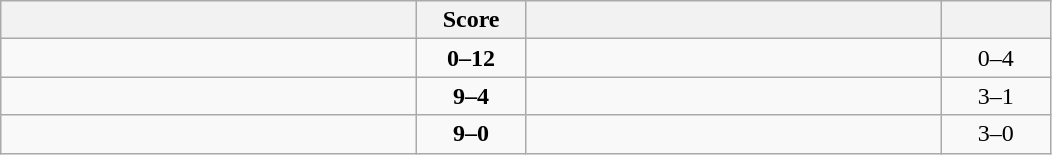<table class="wikitable" style="text-align: center; ">
<tr>
<th align="right" width="270"></th>
<th width="65">Score</th>
<th align="left" width="270"></th>
<th width="65"></th>
</tr>
<tr>
<td align="left"></td>
<td><strong>0–12</strong></td>
<td align="left"><strong></strong></td>
<td>0–4 <strong></strong></td>
</tr>
<tr>
<td align="left"><strong></strong></td>
<td><strong>9–4</strong></td>
<td align="left"></td>
<td>3–1 <strong></strong></td>
</tr>
<tr>
<td align="left"><strong></strong></td>
<td><strong>9–0</strong></td>
<td align="left"></td>
<td>3–0 <strong></strong></td>
</tr>
</table>
